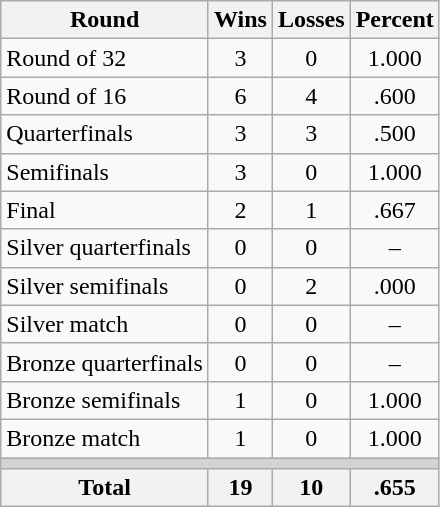<table class=wikitable>
<tr>
<th>Round</th>
<th>Wins</th>
<th>Losses</th>
<th>Percent</th>
</tr>
<tr align=center>
<td align=left>Round of 32</td>
<td>3</td>
<td>0</td>
<td>1.000</td>
</tr>
<tr align=center>
<td align=left>Round of 16</td>
<td>6</td>
<td>4</td>
<td>.600</td>
</tr>
<tr align=center>
<td align=left>Quarterfinals</td>
<td>3</td>
<td>3</td>
<td>.500</td>
</tr>
<tr align=center>
<td align=left>Semifinals</td>
<td>3</td>
<td>0</td>
<td>1.000</td>
</tr>
<tr align=center>
<td align=left>Final</td>
<td>2</td>
<td>1</td>
<td>.667</td>
</tr>
<tr align=center>
<td align=left>Silver quarterfinals</td>
<td>0</td>
<td>0</td>
<td>–</td>
</tr>
<tr align=center>
<td align=left>Silver semifinals</td>
<td>0</td>
<td>2</td>
<td>.000</td>
</tr>
<tr align=center>
<td align=left>Silver match</td>
<td>0</td>
<td>0</td>
<td>–</td>
</tr>
<tr align=center>
<td align=left>Bronze quarterfinals</td>
<td>0</td>
<td>0</td>
<td>–</td>
</tr>
<tr align=center>
<td align=left>Bronze semifinals</td>
<td>1</td>
<td>0</td>
<td>1.000</td>
</tr>
<tr align=center>
<td align=left>Bronze match</td>
<td>1</td>
<td>0</td>
<td>1.000</td>
</tr>
<tr>
<td colspan=4 bgcolor=lightgray></td>
</tr>
<tr>
<th>Total</th>
<th>19</th>
<th>10</th>
<th>.655</th>
</tr>
</table>
